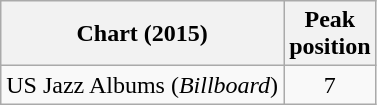<table class=wikitable>
<tr>
<th>Chart (2015)</th>
<th>Peak<br>position</th>
</tr>
<tr>
<td>US Jazz Albums (<em>Billboard</em>)</td>
<td align="center">7</td>
</tr>
</table>
